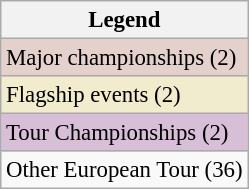<table class="wikitable" style="font-size:95%;">
<tr>
<th>Legend</th>
</tr>
<tr style="background:#e5d1cb;">
<td>Major championships (2)</td>
</tr>
<tr style="background:#f2ecce;">
<td>Flagship events (2)</td>
</tr>
<tr style="background:thistle">
<td>Tour Championships (2)</td>
</tr>
<tr>
<td>Other European Tour (36)</td>
</tr>
</table>
